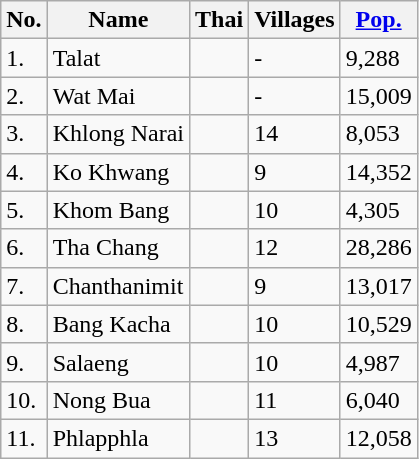<table class="wikitable sortable">
<tr>
<th>No.</th>
<th>Name</th>
<th>Thai</th>
<th>Villages</th>
<th><a href='#'>Pop.</a></th>
</tr>
<tr>
<td>1.</td>
<td>Talat</td>
<td></td>
<td>-</td>
<td>9,288</td>
</tr>
<tr>
<td>2.</td>
<td>Wat Mai</td>
<td></td>
<td>-</td>
<td>15,009</td>
</tr>
<tr>
<td>3.</td>
<td>Khlong Narai</td>
<td></td>
<td>14</td>
<td>8,053</td>
</tr>
<tr>
<td>4.</td>
<td>Ko Khwang</td>
<td></td>
<td>9</td>
<td>14,352</td>
</tr>
<tr>
<td>5.</td>
<td>Khom Bang</td>
<td></td>
<td>10</td>
<td>4,305</td>
</tr>
<tr>
<td>6.</td>
<td>Tha Chang</td>
<td></td>
<td>12</td>
<td>28,286</td>
</tr>
<tr>
<td>7.</td>
<td>Chanthanimit</td>
<td></td>
<td>9</td>
<td>13,017</td>
</tr>
<tr>
<td>8.</td>
<td>Bang Kacha</td>
<td></td>
<td>10</td>
<td>10,529</td>
</tr>
<tr>
<td>9.</td>
<td>Salaeng</td>
<td></td>
<td>10</td>
<td>4,987</td>
</tr>
<tr>
<td>10.</td>
<td>Nong Bua</td>
<td></td>
<td>11</td>
<td>6,040</td>
</tr>
<tr>
<td>11.</td>
<td>Phlapphla</td>
<td></td>
<td>13</td>
<td>12,058</td>
</tr>
</table>
